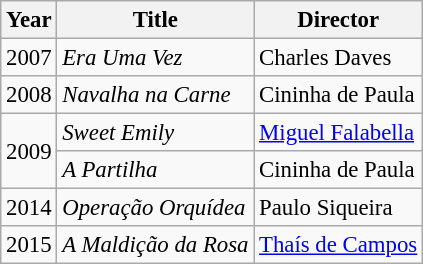<table class="wikitable" style="font-size: 95%;">
<tr>
<th>Year</th>
<th>Title</th>
<th>Director</th>
</tr>
<tr>
<td>2007</td>
<td><em>Era Uma Vez</em></td>
<td>Charles Daves</td>
</tr>
<tr>
<td>2008</td>
<td><em>Navalha na Carne</em></td>
<td>Cininha de Paula</td>
</tr>
<tr>
<td rowspan="2">2009</td>
<td><em>Sweet Emily</em></td>
<td><a href='#'>Miguel Falabella</a></td>
</tr>
<tr>
<td><em>A Partilha</em></td>
<td>Cininha de Paula</td>
</tr>
<tr>
<td>2014</td>
<td><em>Operação Orquídea</em></td>
<td>Paulo Siqueira</td>
</tr>
<tr>
<td>2015</td>
<td><em>A Maldição da Rosa</em></td>
<td><a href='#'>Thaís de Campos</a></td>
</tr>
</table>
